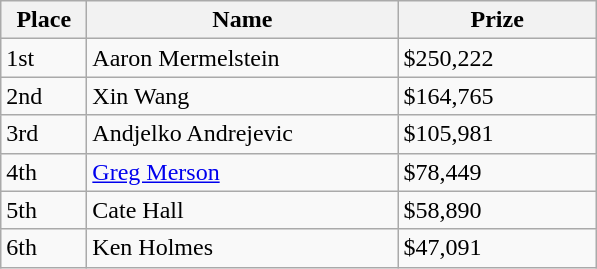<table class="wikitable">
<tr>
<th style="width:50px;">Place</th>
<th style="width:200px;">Name</th>
<th style="width:125px;">Prize</th>
</tr>
<tr>
<td>1st</td>
<td> Aaron Mermelstein</td>
<td>$250,222</td>
</tr>
<tr>
<td>2nd</td>
<td> Xin Wang</td>
<td>$164,765</td>
</tr>
<tr>
<td>3rd</td>
<td> Andjelko Andrejevic</td>
<td>$105,981</td>
</tr>
<tr>
<td>4th</td>
<td> <a href='#'>Greg Merson</a></td>
<td>$78,449</td>
</tr>
<tr>
<td>5th</td>
<td>  Cate Hall</td>
<td>$58,890</td>
</tr>
<tr>
<td>6th</td>
<td>  Ken Holmes</td>
<td>$47,091</td>
</tr>
</table>
